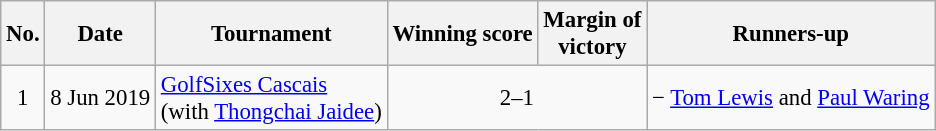<table class="wikitable" style="font-size:95%;">
<tr>
<th>No.</th>
<th>Date</th>
<th>Tournament</th>
<th>Winning score</th>
<th>Margin of<br>victory</th>
<th>Runners-up</th>
</tr>
<tr>
<td align=center>1</td>
<td align=right>8 Jun 2019</td>
<td><a href='#'>GolfSixes Cascais</a><br>(with  <a href='#'>Thongchai Jaidee</a>)</td>
<td colspan="2" style="text-align:center;">2–1</td>
<td> − <a href='#'>Tom Lewis</a> and <a href='#'>Paul Waring</a></td>
</tr>
</table>
